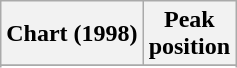<table class="wikitable sortable">
<tr>
<th align="left">Chart (1998)</th>
<th align="center">Peak<br>position</th>
</tr>
<tr>
</tr>
<tr>
</tr>
</table>
